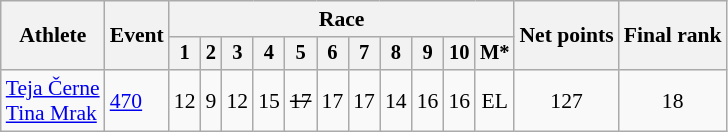<table class="wikitable" style="font-size:90%">
<tr>
<th rowspan="2">Athlete</th>
<th rowspan="2">Event</th>
<th colspan=11>Race</th>
<th rowspan=2>Net points</th>
<th rowspan=2>Final rank</th>
</tr>
<tr style="font-size:95%">
<th>1</th>
<th>2</th>
<th>3</th>
<th>4</th>
<th>5</th>
<th>6</th>
<th>7</th>
<th>8</th>
<th>9</th>
<th>10</th>
<th>M*</th>
</tr>
<tr align=center>
<td align=left><a href='#'>Teja Černe</a><br><a href='#'>Tina Mrak</a></td>
<td align=left><a href='#'>470</a></td>
<td>12</td>
<td>9</td>
<td>12</td>
<td>15</td>
<td><s>17</s></td>
<td>17</td>
<td>17</td>
<td>14</td>
<td>16</td>
<td>16</td>
<td>EL</td>
<td>127</td>
<td>18</td>
</tr>
</table>
